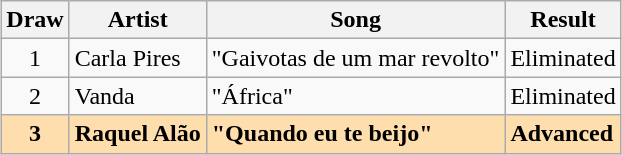<table class="sortable wikitable" style="margin: 1em auto 1em auto; text-align:center;">
<tr>
<th>Draw</th>
<th>Artist</th>
<th>Song</th>
<th>Result</th>
</tr>
<tr>
<td>1</td>
<td align="left">Carla Pires</td>
<td align="left">"Gaivotas de um mar revolto"</td>
<td align="left">Eliminated</td>
</tr>
<tr>
<td>2</td>
<td align="left">Vanda</td>
<td align="left">"África"</td>
<td align="left">Eliminated</td>
</tr>
<tr style="font-weight:bold; background:#FFDEAD;">
<td>3</td>
<td align="left">Raquel Alão</td>
<td align="left">"Quando eu te beijo"</td>
<td align="left">Advanced</td>
</tr>
</table>
